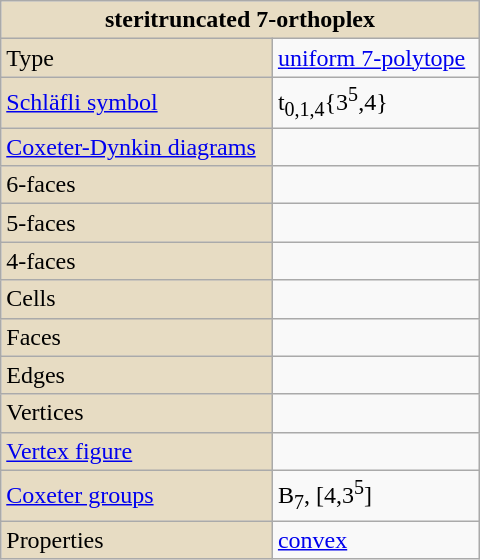<table class="wikitable" align="right" style="margin-left:10px" width="320">
<tr>
<th style="background:#e7dcc3;" colspan="2">steritruncated 7-orthoplex</th>
</tr>
<tr>
<td style="background:#e7dcc3;">Type</td>
<td><a href='#'>uniform 7-polytope</a></td>
</tr>
<tr>
<td style="background:#e7dcc3;"><a href='#'>Schläfli symbol</a></td>
<td>t<sub>0,1,4</sub>{3<sup>5</sup>,4}</td>
</tr>
<tr>
<td style="background:#e7dcc3;"><a href='#'>Coxeter-Dynkin diagrams</a></td>
<td><br></td>
</tr>
<tr>
<td style="background:#e7dcc3;">6-faces</td>
<td></td>
</tr>
<tr>
<td style="background:#e7dcc3;">5-faces</td>
<td></td>
</tr>
<tr>
<td style="background:#e7dcc3;">4-faces</td>
<td></td>
</tr>
<tr>
<td style="background:#e7dcc3;">Cells</td>
<td></td>
</tr>
<tr>
<td style="background:#e7dcc3;">Faces</td>
<td></td>
</tr>
<tr>
<td style="background:#e7dcc3;">Edges</td>
<td></td>
</tr>
<tr>
<td style="background:#e7dcc3;">Vertices</td>
<td></td>
</tr>
<tr>
<td style="background:#e7dcc3;"><a href='#'>Vertex figure</a></td>
<td></td>
</tr>
<tr>
<td style="background:#e7dcc3;"><a href='#'>Coxeter groups</a></td>
<td>B<sub>7</sub>, [4,3<sup>5</sup>]</td>
</tr>
<tr>
<td style="background:#e7dcc3;">Properties</td>
<td><a href='#'>convex</a></td>
</tr>
</table>
